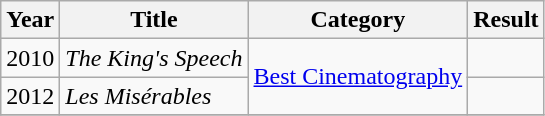<table class="wikitable">
<tr>
<th>Year</th>
<th>Title</th>
<th>Category</th>
<th>Result</th>
</tr>
<tr>
<td>2010</td>
<td><em>The King's Speech</em></td>
<td rowspan=2><a href='#'>Best Cinematography</a></td>
<td></td>
</tr>
<tr>
<td>2012</td>
<td><em>Les Misérables</em></td>
<td></td>
</tr>
<tr>
</tr>
</table>
